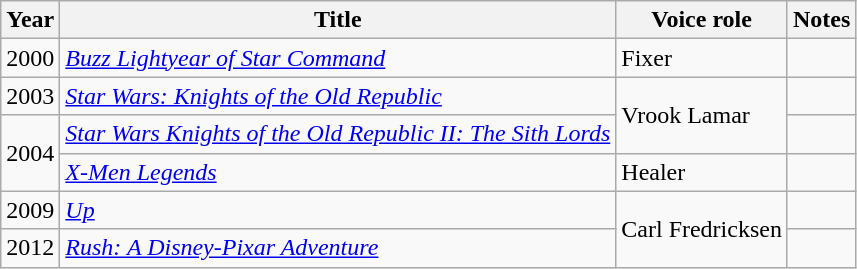<table class="wikitable sortable">
<tr>
<th>Year</th>
<th>Title</th>
<th>Voice role</th>
<th>Notes</th>
</tr>
<tr>
<td>2000</td>
<td><em><a href='#'>Buzz Lightyear of Star Command</a></em></td>
<td>Fixer</td>
<td></td>
</tr>
<tr>
<td>2003</td>
<td><em><a href='#'>Star Wars: Knights of the Old Republic</a></em></td>
<td rowspan="2">Vrook Lamar</td>
<td></td>
</tr>
<tr>
<td rowspan="2">2004</td>
<td><em><a href='#'>Star Wars Knights of the Old Republic II: The Sith Lords</a></em></td>
<td></td>
</tr>
<tr>
<td><em><a href='#'>X-Men Legends</a></em></td>
<td>Healer</td>
<td></td>
</tr>
<tr>
<td>2009</td>
<td><em><a href='#'>Up</a></em></td>
<td rowspan="2">Carl Fredricksen</td>
<td></td>
</tr>
<tr>
<td>2012</td>
<td><em><a href='#'>Rush: A Disney-Pixar Adventure</a></em></td>
<td></td>
</tr>
</table>
